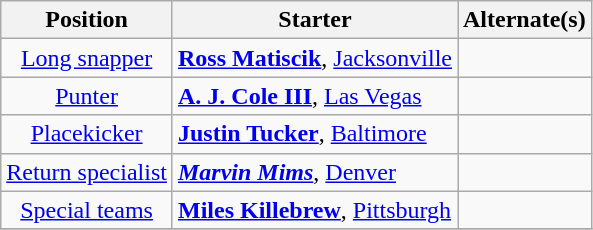<table class="wikitable">
<tr>
<th>Position</th>
<th>Starter</th>
<th>Alternate(s)</th>
</tr>
<tr>
<td style="text-align:center"><a href='#'>Long snapper</a></td>
<td> <strong><a href='#'>Ross Matiscik</a></strong>, <a href='#'>Jacksonville</a></td>
<td></td>
</tr>
<tr>
<td style="text-align:center"><a href='#'>Punter</a></td>
<td> <strong><a href='#'>A. J. Cole III</a></strong>, <a href='#'>Las Vegas</a></td>
<td></td>
</tr>
<tr>
<td style="text-align:center"><a href='#'>Placekicker</a></td>
<td> <strong><a href='#'>Justin Tucker</a></strong>, <a href='#'>Baltimore</a></td>
<td></td>
</tr>
<tr>
<td style="text-align:center"><a href='#'>Return specialist</a></td>
<td> <strong><em><a href='#'>Marvin Mims</a></em></strong>, <a href='#'>Denver</a></td>
<td></td>
</tr>
<tr>
<td style="text-align:center"><a href='#'>Special teams</a></td>
<td> <strong><a href='#'>Miles Killebrew</a></strong>, <a href='#'>Pittsburgh</a></td>
<td></td>
</tr>
<tr>
</tr>
</table>
